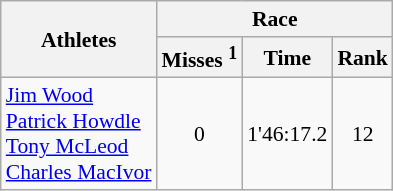<table class="wikitable" border="1" style="font-size:90%">
<tr>
<th rowspan=2>Athletes</th>
<th colspan=3>Race</th>
</tr>
<tr>
<th>Misses <sup>1</sup></th>
<th>Time</th>
<th>Rank</th>
</tr>
<tr>
<td><a href='#'>Jim Wood</a><br><a href='#'>Patrick Howdle</a><br><a href='#'>Tony McLeod</a><br><a href='#'>Charles MacIvor</a></td>
<td align=center>0</td>
<td align=center>1'46:17.2</td>
<td align=center>12</td>
</tr>
</table>
